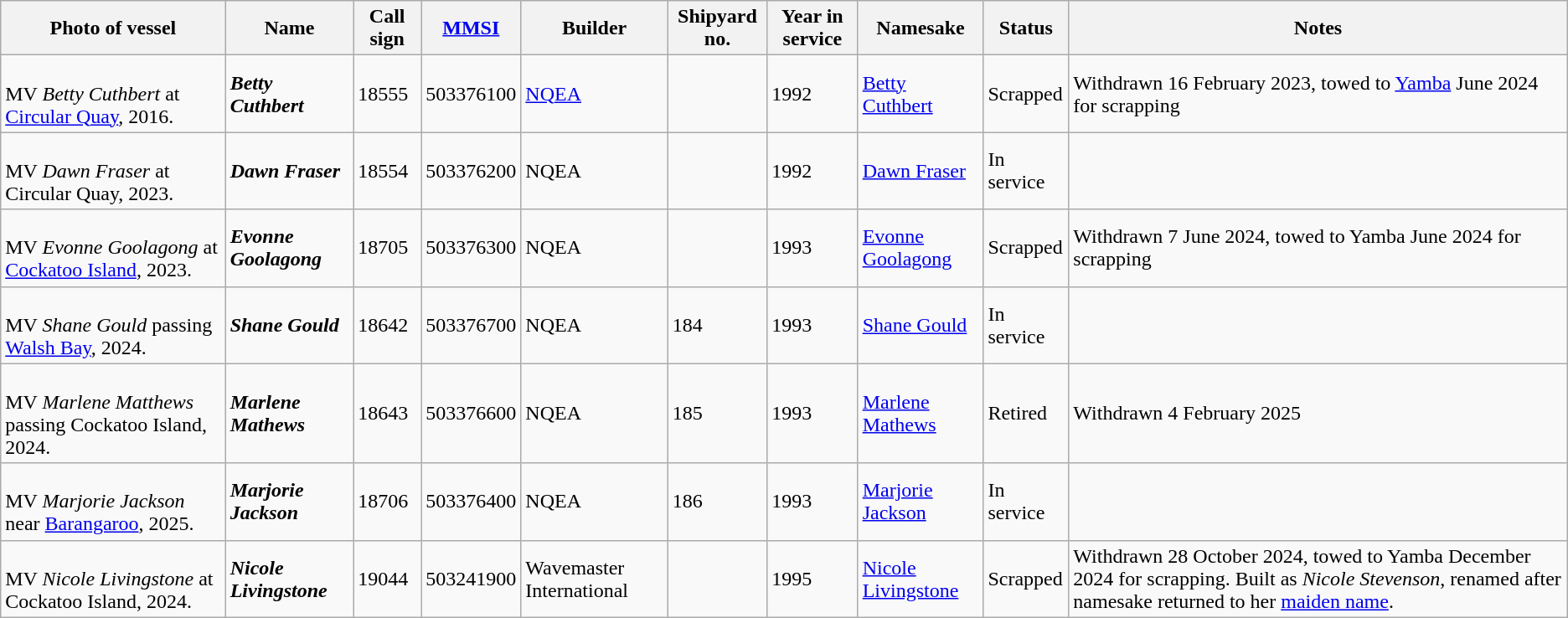<table class="wikitable sortable">
<tr>
<th>Photo of vessel</th>
<th>Name</th>
<th>Call sign</th>
<th><a href='#'>MMSI</a></th>
<th>Builder</th>
<th>Shipyard no.</th>
<th>Year in service</th>
<th>Namesake</th>
<th>Status</th>
<th>Notes</th>
</tr>
<tr>
<td><br>MV <em>Betty Cuthbert</em> at <a href='#'>Circular Quay</a>, 2016.</td>
<td><strong><em>Betty Cuthbert</em></strong></td>
<td>18555</td>
<td>503376100</td>
<td><a href='#'>NQEA</a></td>
<td></td>
<td>1992</td>
<td><a href='#'>Betty Cuthbert</a></td>
<td>Scrapped</td>
<td>Withdrawn 16 February 2023, towed to <a href='#'>Yamba</a> June 2024 for scrapping</td>
</tr>
<tr>
<td><br>MV <em>Dawn Fraser</em> at Circular Quay, 2023.</td>
<td><strong><em>Dawn Fraser</em></strong></td>
<td>18554</td>
<td>503376200</td>
<td>NQEA</td>
<td></td>
<td>1992</td>
<td><a href='#'>Dawn Fraser</a></td>
<td>In service</td>
<td></td>
</tr>
<tr>
<td><br>MV <em>Evonne Goolagong</em> at <a href='#'>Cockatoo Island</a>, 2023.</td>
<td><strong><em>Evonne Goolagong</em></strong></td>
<td>18705</td>
<td>503376300</td>
<td>NQEA</td>
<td></td>
<td>1993</td>
<td><a href='#'>Evonne Goolagong</a></td>
<td>Scrapped</td>
<td>Withdrawn 7 June 2024, towed to Yamba June 2024 for scrapping</td>
</tr>
<tr>
<td><br>MV <em>Shane Gould</em> passing <a href='#'>Walsh Bay</a>, 2024.</td>
<td><strong><em>Shane Gould</em></strong></td>
<td>18642</td>
<td>503376700</td>
<td>NQEA</td>
<td>184</td>
<td>1993</td>
<td><a href='#'>Shane Gould</a></td>
<td>In service</td>
<td></td>
</tr>
<tr>
<td><br>MV <em>Marlene Matthews</em> passing Cockatoo Island, 2024.</td>
<td><strong><em>Marlene Mathews</em></strong></td>
<td>18643</td>
<td>503376600</td>
<td>NQEA</td>
<td>185</td>
<td>1993</td>
<td><a href='#'>Marlene Mathews</a></td>
<td>Retired</td>
<td>Withdrawn 4 February 2025</td>
</tr>
<tr>
<td><br>MV <em>Marjorie Jackson</em> near <a href='#'>Barangaroo</a>, 2025.</td>
<td><strong><em>Marjorie Jackson</em></strong></td>
<td>18706</td>
<td>503376400</td>
<td>NQEA</td>
<td>186</td>
<td>1993</td>
<td><a href='#'>Marjorie Jackson</a></td>
<td>In service</td>
<td></td>
</tr>
<tr>
<td><br>MV <em>Nicole Livingstone</em> at Cockatoo Island, 2024.</td>
<td><strong><em>Nicole Livingstone</em></strong></td>
<td>19044</td>
<td>503241900</td>
<td>Wavemaster International</td>
<td></td>
<td>1995</td>
<td><a href='#'>Nicole Livingstone</a></td>
<td>Scrapped</td>
<td>Withdrawn 28 October 2024, towed to Yamba December 2024 for scrapping. Built as <em>Nicole Stevenson</em>, renamed after namesake returned to her <a href='#'>maiden name</a>.</td>
</tr>
</table>
